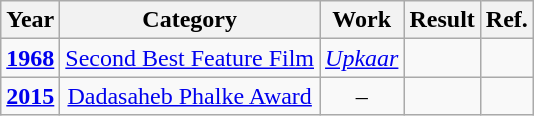<table class="wikitable" style="text-align:center;">
<tr>
<th>Year</th>
<th>Category</th>
<th>Work</th>
<th>Result</th>
<th>Ref.</th>
</tr>
<tr>
<td><strong><a href='#'>1968</a></strong></td>
<td><a href='#'>Second Best Feature Film</a></td>
<td><em><a href='#'>Upkaar</a></em></td>
<td></td>
<td></td>
</tr>
<tr>
<td><strong><a href='#'>2015</a></strong></td>
<td><a href='#'>Dadasaheb Phalke Award</a></td>
<td>–</td>
<td></td>
<td></td>
</tr>
</table>
